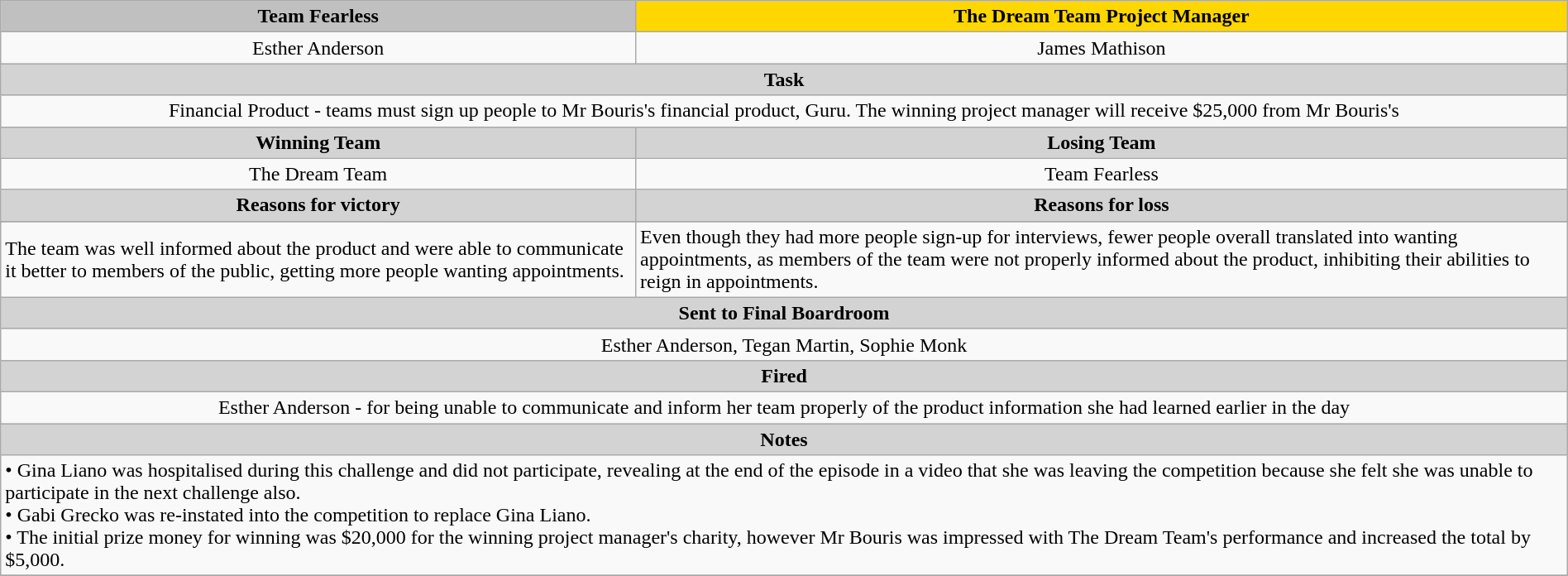<table class="wikitable" style="text-align: center; width:100%">
<tr>
<th style="text-align:center; background:silver;">Team Fearless </th>
<th style="text-align:center; background:gold;">The Dream Team Project Manager</th>
</tr>
<tr>
<td>Esther Anderson</td>
<td>James Mathison</td>
</tr>
<tr>
<th colspan="2" style="text-align:center; background:lightgrey;">Task</th>
</tr>
<tr>
<td colspan="2">Financial Product - teams must sign up people to Mr Bouris's financial product, Guru. The winning project manager will receive $25,000 from Mr Bouris's</td>
</tr>
<tr>
<th style="text-align:center; background:lightgrey;">Winning Team</th>
<th style="text-align:center; background:lightgrey;">Losing Team</th>
</tr>
<tr>
<td>The Dream Team</td>
<td>Team Fearless</td>
</tr>
<tr>
<th style="text-align:center; background:lightgrey;">Reasons for victory</th>
<th style="text-align:center; background:lightgrey;">Reasons for loss</th>
</tr>
<tr style="text-align: left; ">
</tr>
<tr>
<td style="text-align:left; background:;">The team was well informed about the product and were able to communicate it better to members of the public, getting more people wanting appointments.</td>
<td style="text-align:left; background:;">Even though they had more people sign-up for interviews, fewer people overall translated into wanting appointments, as members of the team were not properly informed about the product, inhibiting their abilities to reign in appointments.</td>
</tr>
<tr>
<th colspan="2" style="text-align:center; background:lightgrey;">Sent to Final Boardroom</th>
</tr>
<tr>
<td colspan="2">Esther Anderson, Tegan Martin, Sophie Monk</td>
</tr>
<tr>
<th colspan="2" style="text-align:center; background:lightgrey;">Fired</th>
</tr>
<tr>
<td colspan="2">Esther Anderson - for being unable to communicate and inform her team properly of the product information she had learned earlier in the day</td>
</tr>
<tr>
<th colspan="2" style="text-align:center; background:lightgrey;">Notes</th>
</tr>
<tr style="text-align: left; ">
<td colspan="2">• Gina Liano was hospitalised during this challenge and did not participate, revealing at the end of the episode in a video that she was leaving the competition because she felt she was unable to participate in the next challenge also.<br>• Gabi Grecko was re-instated into the competition to replace Gina Liano.<br>• The initial prize money for winning was $20,000 for the winning project manager's charity, however Mr Bouris was impressed with The Dream Team's performance and increased the total by $5,000.</td>
</tr>
<tr>
</tr>
</table>
